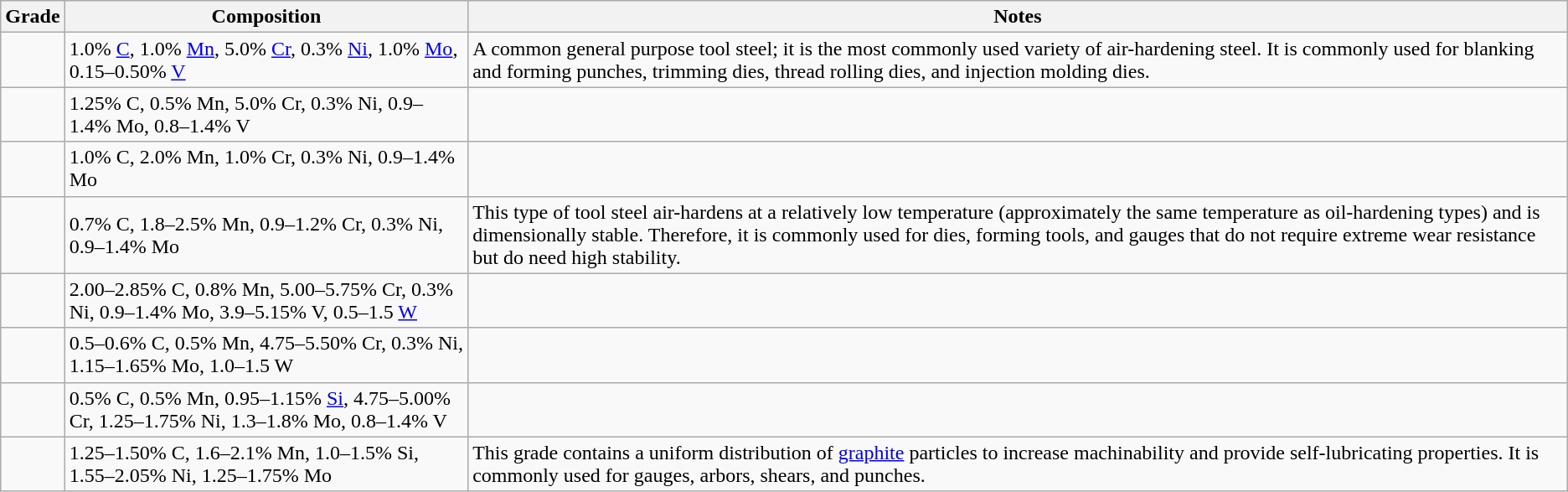<table class="wikitable">
<tr>
<th>Grade</th>
<th>Composition</th>
<th>Notes</th>
</tr>
<tr>
<td></td>
<td>1.0% <a href='#'>C</a>, 1.0% <a href='#'>Mn</a>, 5.0% <a href='#'>Cr</a>, 0.3% <a href='#'>Ni</a>, 1.0% <a href='#'>Mo</a>, 0.15–0.50% <a href='#'>V</a></td>
<td>A common general purpose tool steel; it is the most commonly used variety of air-hardening steel. It is commonly used for blanking and forming punches, trimming dies, thread rolling dies, and injection molding dies.</td>
</tr>
<tr>
<td></td>
<td>1.25% C, 0.5% Mn, 5.0% Cr, 0.3% Ni, 0.9–1.4% Mo, 0.8–1.4% V</td>
<td></td>
</tr>
<tr>
<td></td>
<td>1.0% C, 2.0% Mn, 1.0% Cr, 0.3% Ni, 0.9–1.4% Mo</td>
<td></td>
</tr>
<tr>
<td></td>
<td>0.7% C, 1.8–2.5% Mn, 0.9–1.2% Cr, 0.3% Ni, 0.9–1.4% Mo</td>
<td>This type of tool steel air-hardens at a relatively low temperature (approximately the same temperature as oil-hardening types) and is dimensionally stable. Therefore, it is commonly used for dies, forming tools, and gauges that do not require extreme wear resistance but do need high stability.</td>
</tr>
<tr>
<td></td>
<td>2.00–2.85% C, 0.8% Mn, 5.00–5.75% Cr, 0.3% Ni, 0.9–1.4% Mo, 3.9–5.15% V, 0.5–1.5 <a href='#'>W</a></td>
<td></td>
</tr>
<tr>
<td></td>
<td>0.5–0.6% C, 0.5% Mn, 4.75–5.50% Cr, 0.3% Ni, 1.15–1.65% Mo, 1.0–1.5 W</td>
<td></td>
</tr>
<tr>
<td></td>
<td>0.5% C, 0.5% Mn, 0.95–1.15% <a href='#'>Si</a>, 4.75–5.00% Cr, 1.25–1.75% Ni, 1.3–1.8% Mo, 0.8–1.4% V</td>
<td></td>
</tr>
<tr>
<td></td>
<td>1.25–1.50% C, 1.6–2.1% Mn, 1.0–1.5% Si, 1.55–2.05% Ni, 1.25–1.75% Mo</td>
<td>This grade contains a uniform distribution of <a href='#'>graphite</a> particles to increase machinability and provide self-lubricating properties. It is commonly used for gauges, arbors, shears, and punches.</td>
</tr>
</table>
